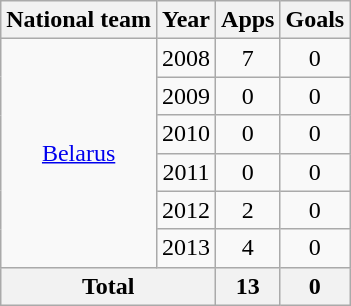<table class="wikitable" style="text-align:center">
<tr>
<th>National team</th>
<th>Year</th>
<th>Apps</th>
<th>Goals</th>
</tr>
<tr>
<td rowspan="6"><a href='#'>Belarus</a></td>
<td>2008</td>
<td>7</td>
<td>0</td>
</tr>
<tr>
<td>2009</td>
<td>0</td>
<td>0</td>
</tr>
<tr>
<td>2010</td>
<td>0</td>
<td>0</td>
</tr>
<tr>
<td>2011</td>
<td>0</td>
<td>0</td>
</tr>
<tr>
<td>2012</td>
<td>2</td>
<td>0</td>
</tr>
<tr>
<td>2013</td>
<td>4</td>
<td>0</td>
</tr>
<tr>
<th colspan="2">Total</th>
<th>13</th>
<th>0</th>
</tr>
</table>
